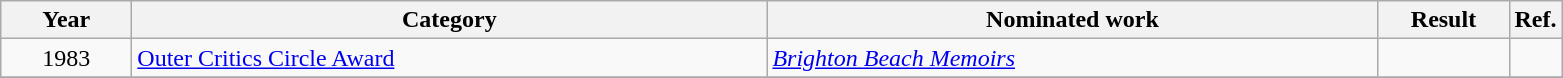<table class=wikitable>
<tr>
<th scope="col" style="width:5em;">Year</th>
<th scope="col" style="width:26em;">Category</th>
<th scope="col" style="width:25em;">Nominated work</th>
<th scope="col" style="width:5em;">Result</th>
<th>Ref.</th>
</tr>
<tr>
<td style="text-align:center;">1983</td>
<td><a href='#'>Outer Critics Circle Award</a></td>
<td><em><a href='#'>Brighton Beach Memoirs</a></em></td>
<td></td>
<td></td>
</tr>
<tr>
</tr>
</table>
